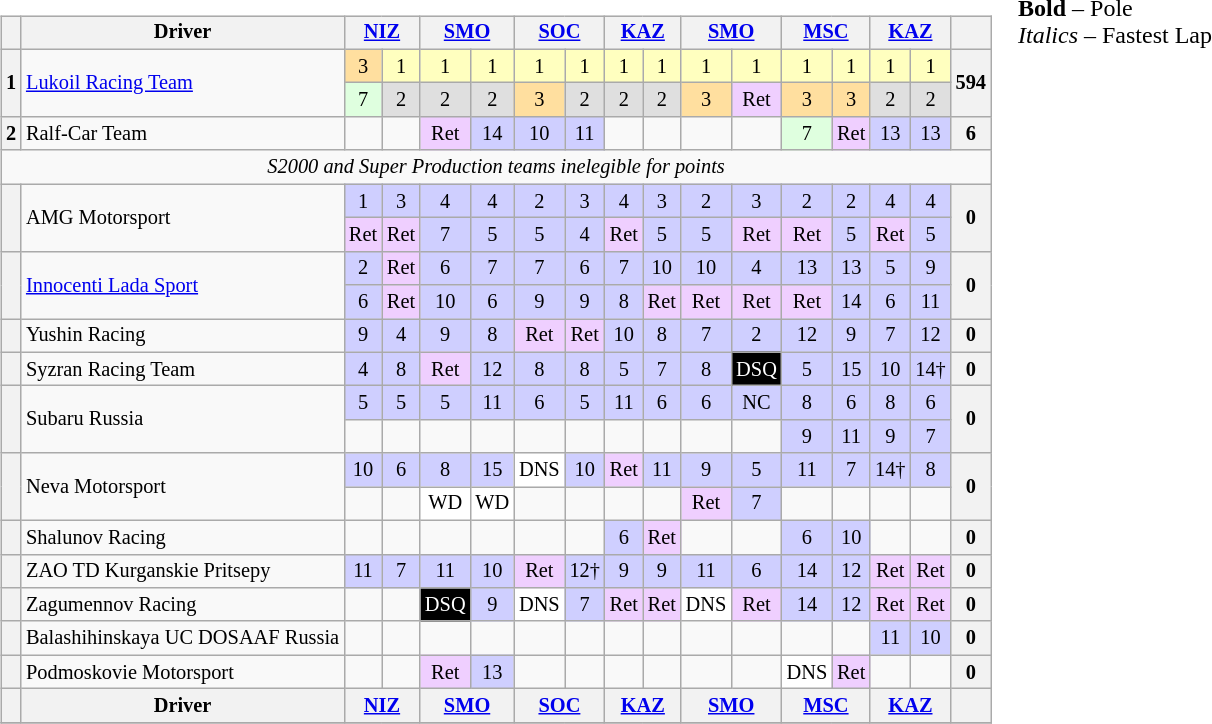<table>
<tr>
<td valign="top"><br><table align=left| class="wikitable" style="font-size: 85%; text-align: center">
<tr valign="top">
<th valign=middle></th>
<th valign=middle>Driver</th>
<th colspan=2><a href='#'>NIZ</a></th>
<th colspan=2><a href='#'>SMO</a></th>
<th colspan=2><a href='#'>SOC</a></th>
<th colspan=2><a href='#'>KAZ</a></th>
<th colspan=2><a href='#'>SMO</a></th>
<th colspan=2><a href='#'>MSC</a></th>
<th colspan=2><a href='#'>KAZ</a></th>
<th valign=middle>  </th>
</tr>
<tr>
<th rowspan=2>1</th>
<td rowspan=2 align=left><a href='#'>Lukoil Racing Team</a></td>
<td style="background:#ffdf9f;">3</td>
<td style="background:#ffffbf;">1</td>
<td style="background:#ffffbf;">1</td>
<td style="background:#ffffbf;">1</td>
<td style="background:#ffffbf;">1</td>
<td style="background:#ffffbf;">1</td>
<td style="background:#ffffbf;">1</td>
<td style="background:#ffffbf;">1</td>
<td style="background:#ffffbf;">1</td>
<td style="background:#ffffbf;">1</td>
<td style="background:#ffffbf;">1</td>
<td style="background:#ffffbf;">1</td>
<td style="background:#ffffbf;">1</td>
<td style="background:#ffffbf;">1</td>
<th rowspan=2>594</th>
</tr>
<tr>
<td style="background:#dfffdf;">7</td>
<td style="background:#dfdfdf;">2</td>
<td style="background:#dfdfdf;">2</td>
<td style="background:#dfdfdf;">2</td>
<td style="background:#ffdf9f;">3</td>
<td style="background:#dfdfdf;">2</td>
<td style="background:#dfdfdf;">2</td>
<td style="background:#dfdfdf;">2</td>
<td style="background:#ffdf9f;">3</td>
<td style="background:#efcfff;">Ret</td>
<td style="background:#ffdf9f;">3</td>
<td style="background:#ffdf9f;">3</td>
<td style="background:#dfdfdf;">2</td>
<td style="background:#dfdfdf;">2</td>
</tr>
<tr>
<th>2</th>
<td align=left>Ralf-Car Team</td>
<td></td>
<td></td>
<td style="background:#efcfff;">Ret</td>
<td style="background:#cfcfff;">14</td>
<td style="background:#cfcfff;">10</td>
<td style="background:#cfcfff;">11</td>
<td></td>
<td></td>
<td></td>
<td></td>
<td style="background:#dfffdf;">7</td>
<td style="background:#efcfff;">Ret</td>
<td style="background:#cfcfff;">13</td>
<td style="background:#cfcfff;">13</td>
<th>6</th>
</tr>
<tr>
<td colspan=19><em>S2000 and Super Production teams inelegible for points</em></td>
</tr>
<tr>
<th rowspan=2></th>
<td rowspan=2 align=left>AMG Motorsport</td>
<td style="background:#cfcfff;">1</td>
<td style="background:#cfcfff;">3</td>
<td style="background:#cfcfff;">4</td>
<td style="background:#cfcfff;">4</td>
<td style="background:#cfcfff;">2</td>
<td style="background:#cfcfff;">3</td>
<td style="background:#cfcfff;">4</td>
<td style="background:#cfcfff;">3</td>
<td style="background:#cfcfff;">2</td>
<td style="background:#cfcfff;">3</td>
<td style="background:#cfcfff;">2</td>
<td style="background:#cfcfff;">2</td>
<td style="background:#cfcfff;">4</td>
<td style="background:#cfcfff;">4</td>
<th rowspan=2>0</th>
</tr>
<tr>
<td style="background:#efcfff;">Ret</td>
<td style="background:#efcfff;">Ret</td>
<td style="background:#cfcfff;">7</td>
<td style="background:#cfcfff;">5</td>
<td style="background:#cfcfff;">5</td>
<td style="background:#cfcfff;">4</td>
<td style="background:#efcfff;">Ret</td>
<td style="background:#cfcfff;">5</td>
<td style="background:#cfcfff;">5</td>
<td style="background:#efcfff;">Ret</td>
<td style="background:#efcfff;">Ret</td>
<td style="background:#cfcfff;">5</td>
<td style="background:#efcfff;">Ret</td>
<td style="background:#cfcfff;">5</td>
</tr>
<tr>
<th rowspan=2></th>
<td rowspan=2 align=left><a href='#'>Innocenti Lada Sport</a></td>
<td style="background:#cfcfff;">2</td>
<td style="background:#efcfff;">Ret</td>
<td style="background:#cfcfff;">6</td>
<td style="background:#cfcfff;">7</td>
<td style="background:#cfcfff;">7</td>
<td style="background:#cfcfff;">6</td>
<td style="background:#cfcfff;">7</td>
<td style="background:#cfcfff;">10</td>
<td style="background:#cfcfff;">10</td>
<td style="background:#cfcfff;">4</td>
<td style="background:#cfcfff;">13</td>
<td style="background:#cfcfff;">13</td>
<td style="background:#cfcfff;">5</td>
<td style="background:#cfcfff;">9</td>
<th rowspan=2>0</th>
</tr>
<tr>
<td style="background:#cfcfff;">6</td>
<td style="background:#efcfff;">Ret</td>
<td style="background:#cfcfff;">10</td>
<td style="background:#cfcfff;">6</td>
<td style="background:#cfcfff;">9</td>
<td style="background:#cfcfff;">9</td>
<td style="background:#cfcfff;">8</td>
<td style="background:#efcfff;">Ret</td>
<td style="background:#efcfff;">Ret</td>
<td style="background:#efcfff;">Ret</td>
<td style="background:#efcfff;">Ret</td>
<td style="background:#cfcfff;">14</td>
<td style="background:#cfcfff;">6</td>
<td style="background:#cfcfff;">11</td>
</tr>
<tr>
<th></th>
<td align=left>Yushin Racing</td>
<td style="background:#cfcfff;">9</td>
<td style="background:#cfcfff;">4</td>
<td style="background:#cfcfff;">9</td>
<td style="background:#cfcfff;">8</td>
<td style="background:#efcfff;">Ret</td>
<td style="background:#efcfff;">Ret</td>
<td style="background:#cfcfff;">10</td>
<td style="background:#cfcfff;">8</td>
<td style="background:#cfcfff;">7</td>
<td style="background:#cfcfff;">2</td>
<td style="background:#cfcfff;">12</td>
<td style="background:#cfcfff;">9</td>
<td style="background:#cfcfff;">7</td>
<td style="background:#cfcfff;">12</td>
<th>0</th>
</tr>
<tr>
<th></th>
<td align=left>Syzran Racing Team</td>
<td style="background:#cfcfff;">4</td>
<td style="background:#cfcfff;">8</td>
<td style="background:#efcfff;">Ret</td>
<td style="background:#cfcfff;">12</td>
<td style="background:#cfcfff;">8</td>
<td style="background:#cfcfff;">8</td>
<td style="background:#cfcfff;">5</td>
<td style="background:#cfcfff;">7</td>
<td style="background:#cfcfff;">8</td>
<td style="background:#000000; color:white">DSQ</td>
<td style="background:#cfcfff;">5</td>
<td style="background:#cfcfff;">15</td>
<td style="background:#cfcfff;">10</td>
<td style="background:#cfcfff;">14†</td>
<th>0</th>
</tr>
<tr>
<th rowspan=2></th>
<td rowspan=2 align=left>Subaru Russia</td>
<td style="background:#cfcfff;">5</td>
<td style="background:#cfcfff;">5</td>
<td style="background:#cfcfff;">5</td>
<td style="background:#cfcfff;">11</td>
<td style="background:#cfcfff;">6</td>
<td style="background:#cfcfff;">5</td>
<td style="background:#cfcfff;">11</td>
<td style="background:#cfcfff;">6</td>
<td style="background:#cfcfff;">6</td>
<td style="background:#cfcfff;">NC</td>
<td style="background:#cfcfff;">8</td>
<td style="background:#cfcfff;">6</td>
<td style="background:#cfcfff;">8</td>
<td style="background:#cfcfff;">6</td>
<th rowspan=2>0</th>
</tr>
<tr>
<td></td>
<td></td>
<td></td>
<td></td>
<td></td>
<td></td>
<td></td>
<td></td>
<td></td>
<td></td>
<td style="background:#cfcfff;">9</td>
<td style="background:#cfcfff;">11</td>
<td style="background:#cfcfff;">9</td>
<td style="background:#cfcfff;">7</td>
</tr>
<tr>
<th rowspan=2></th>
<td rowspan=2 align=left>Neva Motorsport</td>
<td style="background:#cfcfff;">10</td>
<td style="background:#cfcfff;">6</td>
<td style="background:#cfcfff;">8</td>
<td style="background:#cfcfff;">15</td>
<td style="background:#ffffff;">DNS</td>
<td style="background:#cfcfff;">10</td>
<td style="background:#efcfff;">Ret</td>
<td style="background:#cfcfff;">11</td>
<td style="background:#cfcfff;">9</td>
<td style="background:#cfcfff;">5</td>
<td style="background:#cfcfff;">11</td>
<td style="background:#cfcfff;">7</td>
<td style="background:#cfcfff;">14†</td>
<td style="background:#cfcfff;">8</td>
<th rowspan=2>0</th>
</tr>
<tr>
<td></td>
<td></td>
<td style="background:#ffffff;">WD</td>
<td style="background:#ffffff;">WD</td>
<td></td>
<td></td>
<td></td>
<td></td>
<td style="background:#efcfff;">Ret</td>
<td style="background:#cfcfff;">7</td>
<td></td>
<td></td>
<td></td>
<td></td>
</tr>
<tr>
<th></th>
<td align=left>Shalunov Racing</td>
<td></td>
<td></td>
<td></td>
<td></td>
<td></td>
<td></td>
<td style="background:#cfcfff;">6</td>
<td style="background:#efcfff;">Ret</td>
<td></td>
<td></td>
<td style="background:#cfcfff;">6</td>
<td style="background:#cfcfff;">10</td>
<td></td>
<td></td>
<th>0</th>
</tr>
<tr>
<th></th>
<td align=left>ZAO TD Kurganskie Pritsepy</td>
<td style="background:#cfcfff;">11</td>
<td style="background:#cfcfff;">7</td>
<td style="background:#cfcfff;">11</td>
<td style="background:#cfcfff;">10</td>
<td style="background:#efcfff;">Ret</td>
<td style="background:#cfcfff;">12†</td>
<td style="background:#cfcfff;">9</td>
<td style="background:#cfcfff;">9</td>
<td style="background:#cfcfff;">11</td>
<td style="background:#cfcfff;">6</td>
<td style="background:#cfcfff;">14</td>
<td style="background:#cfcfff;">12</td>
<td style="background:#efcfff;">Ret</td>
<td style="background:#efcfff;">Ret</td>
<th>0</th>
</tr>
<tr>
<th></th>
<td align=left>Zagumennov Racing</td>
<td></td>
<td></td>
<td style="background:#000000; color:white">DSQ</td>
<td style="background:#cfcfff;">9</td>
<td style="background:#ffffff;">DNS</td>
<td style="background:#cfcfff;">7</td>
<td style="background:#efcfff;">Ret</td>
<td style="background:#efcfff;">Ret</td>
<td style="background:#ffffff;">DNS</td>
<td style="background:#efcfff;">Ret</td>
<td style="background:#cfcfff;">14</td>
<td style="background:#cfcfff;">12</td>
<td style="background:#efcfff;">Ret</td>
<td style="background:#efcfff;">Ret</td>
<th>0</th>
</tr>
<tr>
<th></th>
<td align=left>Balashihinskaya UC DOSAAF Russia</td>
<td></td>
<td></td>
<td></td>
<td></td>
<td></td>
<td></td>
<td></td>
<td></td>
<td></td>
<td></td>
<td></td>
<td></td>
<td style="background:#cfcfff;">11</td>
<td style="background:#cfcfff;">10</td>
<th>0</th>
</tr>
<tr>
<th></th>
<td align=left>Podmoskovie Motorsport</td>
<td></td>
<td></td>
<td style="background:#efcfff;">Ret</td>
<td style="background:#cfcfff;">13</td>
<td></td>
<td></td>
<td></td>
<td></td>
<td></td>
<td></td>
<td style="background:#ffffff;">DNS</td>
<td style="background:#efcfff;">Ret</td>
<td></td>
<td></td>
<th>0</th>
</tr>
<tr valign="top">
<th valign=middle></th>
<th valign=middle>Driver</th>
<th colspan=2><a href='#'>NIZ</a></th>
<th colspan=2><a href='#'>SMO</a></th>
<th colspan=2><a href='#'>SOC</a></th>
<th colspan=2><a href='#'>KAZ</a></th>
<th colspan=2><a href='#'>SMO</a></th>
<th colspan=2><a href='#'>MSC</a></th>
<th colspan=2><a href='#'>KAZ</a></th>
<th valign=middle>  </th>
</tr>
<tr>
</tr>
</table>
</td>
<td valign="top"><br>
<span><strong>Bold</strong> – Pole<br>
<em>Italics</em> – Fastest Lap</span></td>
</tr>
</table>
